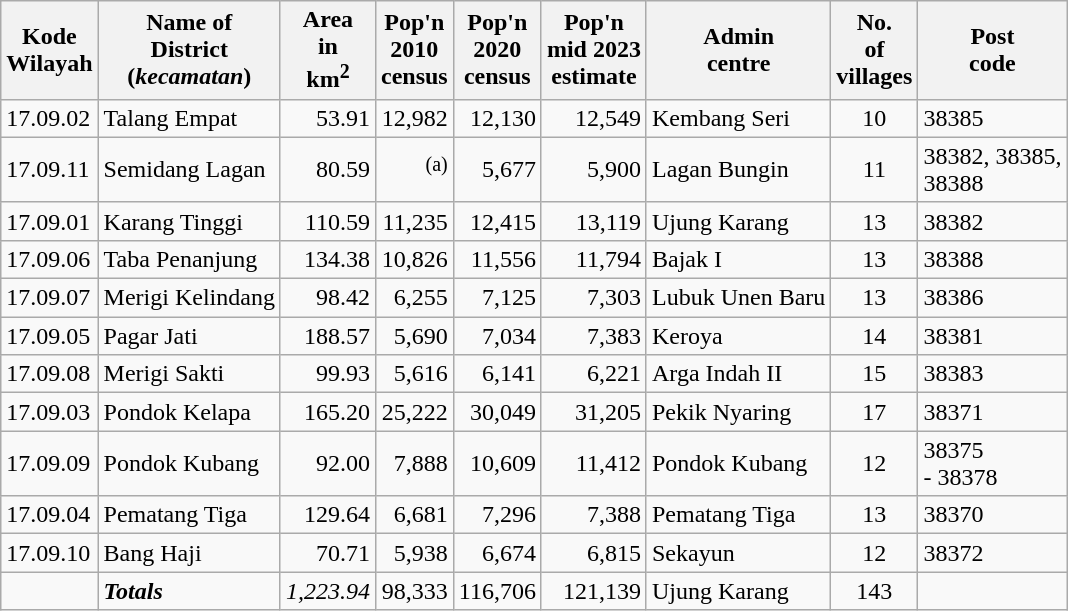<table class="wikitable sortable">
<tr>
<th>Kode <br>Wilayah</th>
<th>Name of<br>District<br>(<em>kecamatan</em>)</th>
<th>Area <br>in<br>km<sup>2</sup></th>
<th>Pop'n <br>2010<br>census</th>
<th>Pop'n <br>2020<br>census</th>
<th>Pop'n <br>mid 2023<br>estimate</th>
<th>Admin <br> centre</th>
<th>No.<br>of<br>villages</th>
<th>Post<br>code</th>
</tr>
<tr>
<td>17.09.02</td>
<td>Talang Empat</td>
<td align="right">53.91</td>
<td align="right">12,982</td>
<td align="right">12,130</td>
<td align="right">12,549</td>
<td>Kembang Seri</td>
<td align="center">10</td>
<td>38385</td>
</tr>
<tr>
<td>17.09.11</td>
<td>Semidang Lagan</td>
<td align="right">80.59</td>
<td align="right"><sup>(a)</sup></td>
<td align="right">5,677</td>
<td align="right">5,900</td>
<td>Lagan Bungin</td>
<td align="center">11</td>
<td>38382, 38385,<br>38388</td>
</tr>
<tr>
<td>17.09.01</td>
<td>Karang Tinggi</td>
<td align="right">110.59</td>
<td align="right">11,235</td>
<td align="right">12,415</td>
<td align="right">13,119</td>
<td>Ujung Karang</td>
<td align="center">13</td>
<td>38382</td>
</tr>
<tr>
<td>17.09.06</td>
<td>Taba Penanjung</td>
<td align="right">134.38</td>
<td align="right">10,826</td>
<td align="right">11,556</td>
<td align="right">11,794</td>
<td>Bajak I</td>
<td align="center">13</td>
<td>38388</td>
</tr>
<tr>
<td>17.09.07</td>
<td>Merigi Kelindang</td>
<td align="right">98.42</td>
<td align="right">6,255</td>
<td align="right">7,125</td>
<td align="right">7,303</td>
<td>Lubuk Unen Baru</td>
<td align="center">13</td>
<td>38386</td>
</tr>
<tr>
<td>17.09.05</td>
<td>Pagar Jati</td>
<td align="right">188.57</td>
<td align="right">5,690</td>
<td align="right">7,034</td>
<td align="right">7,383</td>
<td>Keroya</td>
<td align="center">14</td>
<td>38381</td>
</tr>
<tr>
<td>17.09.08</td>
<td>Merigi Sakti</td>
<td align="right">99.93</td>
<td align="right">5,616</td>
<td align="right">6,141</td>
<td align="right">6,221</td>
<td>Arga Indah II</td>
<td align="center">15</td>
<td>38383</td>
</tr>
<tr>
<td>17.09.03</td>
<td>Pondok Kelapa</td>
<td align="right">165.20</td>
<td align="right">25,222</td>
<td align="right">30,049</td>
<td align="right">31,205</td>
<td>Pekik Nyaring</td>
<td align="center">17</td>
<td>38371</td>
</tr>
<tr>
<td>17.09.09</td>
<td>Pondok Kubang</td>
<td align="right">92.00</td>
<td align="right">7,888</td>
<td align="right">10,609</td>
<td align="right">11,412</td>
<td>Pondok Kubang</td>
<td align="center">12</td>
<td>38375<br>- 38378</td>
</tr>
<tr>
<td>17.09.04</td>
<td>Pematang Tiga</td>
<td align="right">129.64</td>
<td align="right">6,681</td>
<td align="right">7,296</td>
<td align="right">7,388</td>
<td>Pematang Tiga</td>
<td align="center">13</td>
<td>38370</td>
</tr>
<tr>
<td>17.09.10</td>
<td>Bang Haji</td>
<td align="right">70.71</td>
<td align="right">5,938</td>
<td align="right">6,674</td>
<td align="right">6,815</td>
<td>Sekayun</td>
<td align="center">12</td>
<td>38372</td>
</tr>
<tr>
<td></td>
<td><strong><em>Totals</em></strong></td>
<td align="right"><em>1,223.94</td>
<td align="right"></em>98,333<em></td>
<td align="right"></em>116,706<em></td>
<td align="right"></em>121,139<em></td>
<td></em>Ujung Karang<em></td>
<td align="center"></em>143<em></td>
<td></td>
</tr>
</table>
